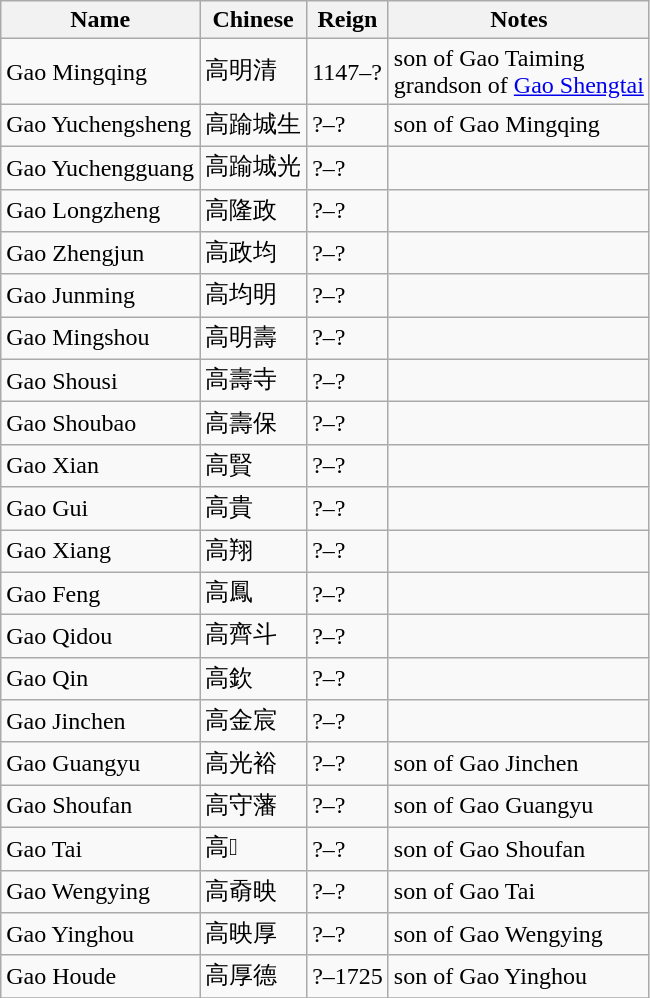<table class="wikitable">
<tr>
<th>Name</th>
<th>Chinese</th>
<th>Reign</th>
<th>Notes</th>
</tr>
<tr>
<td>Gao Mingqing</td>
<td>高明清</td>
<td>1147–?</td>
<td>son of Gao Taiming<br>grandson of <a href='#'>Gao Shengtai</a></td>
</tr>
<tr>
<td>Gao Yuchengsheng</td>
<td>高踰城生</td>
<td>?–?</td>
<td>son of Gao Mingqing</td>
</tr>
<tr>
<td>Gao Yuchengguang</td>
<td>高踰城光</td>
<td>?–?</td>
<td></td>
</tr>
<tr>
<td>Gao Longzheng</td>
<td>高隆政</td>
<td>?–?</td>
<td></td>
</tr>
<tr>
<td>Gao Zhengjun</td>
<td>高政均</td>
<td>?–?</td>
<td></td>
</tr>
<tr>
<td>Gao Junming</td>
<td>高均明</td>
<td>?–?</td>
<td></td>
</tr>
<tr>
<td>Gao Mingshou</td>
<td>高明壽</td>
<td>?–?</td>
<td></td>
</tr>
<tr>
<td>Gao Shousi</td>
<td>高壽寺</td>
<td>?–?</td>
<td></td>
</tr>
<tr>
<td>Gao Shoubao</td>
<td>高壽保</td>
<td>?–?</td>
<td></td>
</tr>
<tr>
<td>Gao Xian</td>
<td>高賢</td>
<td>?–?</td>
<td></td>
</tr>
<tr>
<td>Gao Gui</td>
<td>高貴</td>
<td>?–?</td>
<td></td>
</tr>
<tr>
<td>Gao Xiang</td>
<td>高翔</td>
<td>?–?</td>
<td></td>
</tr>
<tr>
<td>Gao Feng</td>
<td>高鳳</td>
<td>?–?</td>
<td></td>
</tr>
<tr>
<td>Gao Qidou</td>
<td>高齊斗</td>
<td>?–?</td>
<td></td>
</tr>
<tr>
<td>Gao Qin</td>
<td>高欽</td>
<td>?–?</td>
<td></td>
</tr>
<tr>
<td>Gao Jinchen</td>
<td>高金宸</td>
<td>?–?</td>
<td></td>
</tr>
<tr>
<td>Gao Guangyu</td>
<td>高光裕</td>
<td>?–?</td>
<td>son of Gao Jinchen</td>
</tr>
<tr>
<td>Gao Shoufan</td>
<td>高守藩</td>
<td>?–?</td>
<td>son of Gao Guangyu</td>
</tr>
<tr>
<td>Gao Tai</td>
<td>高𦒰</td>
<td>?–?</td>
<td>son of Gao Shoufan</td>
</tr>
<tr>
<td>Gao Wengying</td>
<td>高奣映</td>
<td>?–?</td>
<td>son of Gao Tai</td>
</tr>
<tr>
<td>Gao Yinghou</td>
<td>高映厚</td>
<td>?–?</td>
<td>son of Gao Wengying</td>
</tr>
<tr>
<td>Gao Houde</td>
<td>高厚德</td>
<td>?–1725</td>
<td>son of Gao Yinghou</td>
</tr>
<tr>
</tr>
</table>
